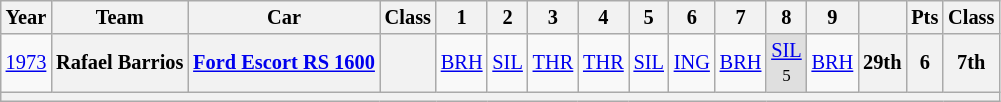<table class="wikitable" style="text-align:center; font-size:85%">
<tr>
<th>Year</th>
<th>Team</th>
<th>Car</th>
<th>Class</th>
<th>1</th>
<th>2</th>
<th>3</th>
<th>4</th>
<th>5</th>
<th>6</th>
<th>7</th>
<th>8</th>
<th>9</th>
<th></th>
<th>Pts</th>
<th>Class</th>
</tr>
<tr>
<td><a href='#'>1973</a></td>
<th>Rafael Barrios</th>
<th><a href='#'>Ford Escort RS 1600</a></th>
<th><span></span></th>
<td><a href='#'>BRH</a></td>
<td><a href='#'>SIL</a></td>
<td><a href='#'>THR</a></td>
<td><a href='#'>THR</a></td>
<td><a href='#'>SIL</a></td>
<td><a href='#'>ING</a></td>
<td><a href='#'>BRH</a></td>
<td style="background:#DFDFDF;"><a href='#'>SIL</a><br><small>5</small></td>
<td><a href='#'>BRH</a></td>
<th>29th</th>
<th>6</th>
<th>7th</th>
</tr>
<tr>
<th colspan="16"></th>
</tr>
</table>
